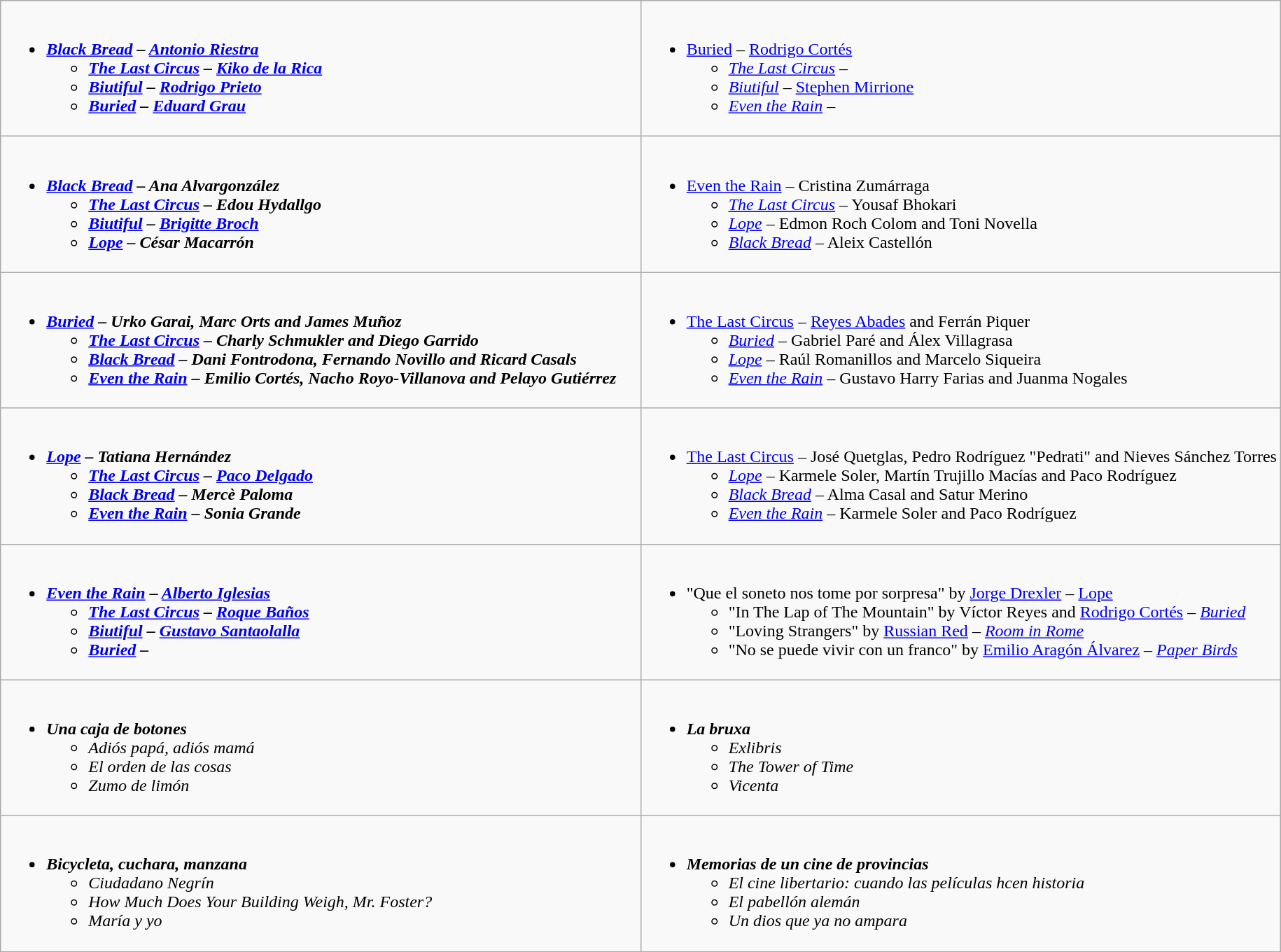<table class=wikitable style="width="100%">
<tr>
<td style="vertical-align:top;" width="50%"><br><ul><li><strong><em><a href='#'>Black Bread</a><em> – <a href='#'>Antonio Riestra</a><strong><ul><li></em><a href='#'>The Last Circus</a><em> – <a href='#'>Kiko de la Rica</a></li><li></em><a href='#'>Biutiful</a><em> – <a href='#'>Rodrigo Prieto</a></li><li></em><a href='#'>Buried</a><em> – <a href='#'>Eduard Grau</a></li></ul></li></ul></td>
<td style="vertical-align:top;" width="50%"><br><ul><li></em></strong><a href='#'>Buried</a></em> – <a href='#'>Rodrigo Cortés</a></strong><ul><li><em><a href='#'>The Last Circus</a></em> – </li><li><em><a href='#'>Biutiful</a></em> – <a href='#'>Stephen Mirrione</a></li><li><em><a href='#'>Even the Rain</a></em> – </li></ul></li></ul></td>
</tr>
<tr>
<td style="vertical-align:top;" width="50%"><br><ul><li><strong><em><a href='#'>Black Bread</a><em> – Ana Alvargonzález<strong><ul><li></em><a href='#'>The Last Circus</a><em> – Edou Hydallgo</li><li></em><a href='#'>Biutiful</a><em> – <a href='#'>Brigitte Broch</a></li><li></em><a href='#'>Lope</a><em> – César Macarrón</li></ul></li></ul></td>
<td style="vertical-align:top;" width="50%"><br><ul><li></em></strong><a href='#'>Even the Rain</a></em> – Cristina Zumárraga</strong><ul><li><em><a href='#'>The Last Circus</a></em> – Yousaf Bhokari</li><li><em><a href='#'>Lope</a></em> – Edmon Roch Colom and Toni Novella</li><li><em><a href='#'>Black Bread</a></em> – Aleix Castellón</li></ul></li></ul></td>
</tr>
<tr>
<td style="vertical-align:top;" width="50%"><br><ul><li><strong><em><a href='#'>Buried</a><em> – Urko Garai, Marc Orts and James Muñoz<strong><ul><li></em><a href='#'>The Last Circus</a><em> – Charly Schmukler and Diego Garrido</li><li></em><a href='#'>Black Bread</a><em> – Dani Fontrodona, Fernando Novillo and Ricard Casals</li><li></em><a href='#'>Even the Rain</a><em> – Emilio Cortés, Nacho Royo-Villanova and Pelayo Gutiérrez</li></ul></li></ul></td>
<td style="vertical-align:top;" width="50%"><br><ul><li></em></strong><a href='#'>The Last Circus</a></em> – <a href='#'>Reyes Abades</a> and Ferrán Piquer</strong><ul><li><em><a href='#'>Buried</a></em> – Gabriel Paré and Álex Villagrasa</li><li><em><a href='#'>Lope</a></em> – Raúl Romanillos and Marcelo Siqueira</li><li><em><a href='#'>Even the Rain</a></em> – Gustavo Harry Farias and Juanma Nogales</li></ul></li></ul></td>
</tr>
<tr>
<td style="vertical-align:top;" width="50%"><br><ul><li><strong><em><a href='#'>Lope</a><em> – Tatiana Hernández<strong><ul><li></em><a href='#'>The Last Circus</a><em> – <a href='#'>Paco Delgado</a></li><li></em><a href='#'>Black Bread</a><em> – Mercè Paloma</li><li></em><a href='#'>Even the Rain</a><em> – Sonia Grande</li></ul></li></ul></td>
<td style="vertical-align:top;" width="50%"><br><ul><li></em></strong><a href='#'>The Last Circus</a></em> – José Quetglas, Pedro Rodríguez "Pedrati" and Nieves Sánchez Torres</strong><ul><li><em><a href='#'>Lope</a></em> – Karmele Soler, Martín Trujillo Macías and Paco Rodríguez</li><li><em><a href='#'>Black Bread</a></em> – Alma Casal and Satur Merino</li><li><em><a href='#'>Even the Rain</a></em> – Karmele Soler and Paco Rodríguez</li></ul></li></ul></td>
</tr>
<tr>
<td style="vertical-align:top;" width="50%"><br><ul><li><strong><em><a href='#'>Even the Rain</a><em> – <a href='#'>Alberto Iglesias</a><strong><ul><li></em><a href='#'>The Last Circus</a><em> – <a href='#'>Roque Baños</a></li><li></em><a href='#'>Biutiful</a><em> – <a href='#'>Gustavo Santaolalla</a></li><li></em><a href='#'>Buried</a><em> – </li></ul></li></ul></td>
<td style="vertical-align:top;" width="50%"><br><ul><li></strong>"Que el soneto nos tome por sorpresa" by <a href='#'>Jorge Drexler</a> – </em><a href='#'>Lope</a></em></strong><ul><li>"In The Lap of The Mountain" by Víctor Reyes and <a href='#'>Rodrigo Cortés</a> – <em><a href='#'>Buried</a></em></li><li>"Loving Strangers" by <a href='#'>Russian Red</a> – <em><a href='#'>Room in Rome</a></em></li><li>"No se puede vivir con un franco" by <a href='#'>Emilio Aragón Álvarez</a> – <em><a href='#'>Paper Birds</a></em></li></ul></li></ul></td>
</tr>
<tr>
<td style="vertical-align:top;" width="50%"><br><ul><li><strong><em>Una caja de botones</em></strong><ul><li><em>Adiós papá, adiós mamá</em></li><li><em>El orden de las cosas</em></li><li><em>Zumo de limón</em></li></ul></li></ul></td>
<td style="vertical-align:top;" width="50%"><br><ul><li><strong><em>La bruxa</em></strong><ul><li><em>Exlibris</em></li><li><em>The Tower of Time</em></li><li><em>Vicenta</em></li></ul></li></ul></td>
</tr>
<tr>
<td style="vertical-align:top;" width="50%"><br><ul><li><strong><em>Bicycleta, cuchara, manzana</em></strong><ul><li><em>Ciudadano Negrín</em></li><li><em>How Much Does Your Building Weigh, Mr. Foster?</em></li><li><em>María y yo</em></li></ul></li></ul></td>
<td style="vertical-align:top;" width="50%"><br><ul><li><strong><em>Memorias de un cine de provincias</em></strong><ul><li><em>El cine libertario: cuando las películas hcen historia</em></li><li><em>El pabellón alemán</em></li><li><em>Un dios que ya no ampara</em></li></ul></li></ul></td>
</tr>
</table>
